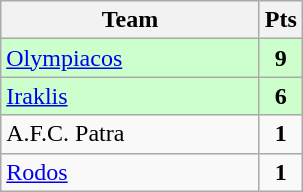<table class="wikitable" style="text-align: center;">
<tr>
<th width=165>Team</th>
<th width=20>Pts</th>
</tr>
<tr bgcolor="#ccffcc">
<td align=left><a href='#'>Olympiacos</a></td>
<td><strong>9</strong></td>
</tr>
<tr bgcolor="#ccffcc">
<td align=left><a href='#'>Iraklis</a></td>
<td><strong>6</strong></td>
</tr>
<tr>
<td align=left>A.F.C. Patra</td>
<td><strong>1</strong></td>
</tr>
<tr>
<td align=left><a href='#'>Rodos</a></td>
<td><strong>1</strong></td>
</tr>
</table>
